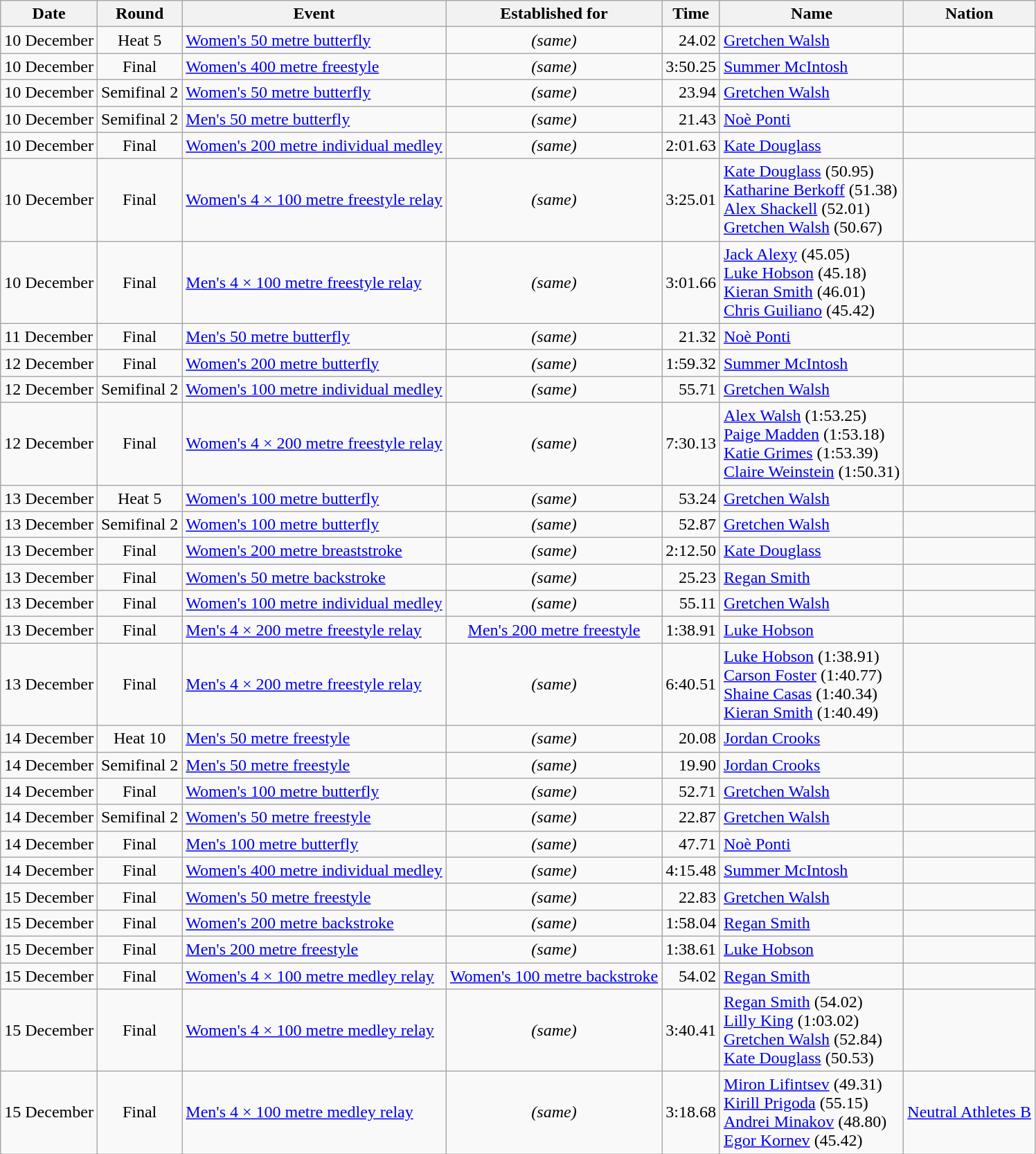<table class="wikitable">
<tr>
<th>Date</th>
<th>Round</th>
<th>Event</th>
<th>Established for</th>
<th>Time</th>
<th>Name</th>
<th>Nation</th>
</tr>
<tr>
<td>10 December</td>
<td style="text-align:center;">Heat 5</td>
<td><a href='#'>Women's 50 metre butterfly</a></td>
<td style="text-align:center;"><em>(same)</em></td>
<td align="right">24.02</td>
<td><a href='#'>Gretchen Walsh</a></td>
<td></td>
</tr>
<tr>
<td>10 December</td>
<td style="text-align:center;">Final</td>
<td><a href='#'>Women's 400 metre freestyle</a></td>
<td style="text-align:center;"><em>(same)</em></td>
<td align="right">3:50.25</td>
<td><a href='#'>Summer McIntosh</a></td>
<td></td>
</tr>
<tr>
<td>10 December</td>
<td style="text-align:center;">Semifinal 2</td>
<td><a href='#'>Women's 50 metre butterfly</a></td>
<td style="text-align:center;"><em>(same)</em></td>
<td align="right">23.94</td>
<td><a href='#'>Gretchen Walsh</a></td>
<td></td>
</tr>
<tr>
<td>10 December</td>
<td style="text-align:center;">Semifinal 2</td>
<td><a href='#'>Men's 50 metre butterfly</a></td>
<td style="text-align:center;"><em>(same)</em></td>
<td align="right">21.43</td>
<td><a href='#'>Noè Ponti</a></td>
<td></td>
</tr>
<tr>
<td>10 December</td>
<td style="text-align:center;">Final</td>
<td><a href='#'>Women's 200 metre individual medley</a></td>
<td style="text-align:center;"><em>(same)</em></td>
<td align="right">2:01.63</td>
<td><a href='#'>Kate Douglass</a></td>
<td></td>
</tr>
<tr>
<td>10 December</td>
<td style="text-align:center;">Final</td>
<td><a href='#'>Women's 4 × 100 metre freestyle relay</a></td>
<td style="text-align:center;"><em>(same)</em></td>
<td align="right">3:25.01</td>
<td><a href='#'>Kate Douglass</a> (50.95)<br> <a href='#'>Katharine Berkoff</a> (51.38) <br><a href='#'>Alex Shackell</a> (52.01) <br> <a href='#'>Gretchen Walsh</a> (50.67)</td>
<td></td>
</tr>
<tr>
<td>10 December</td>
<td style="text-align:center;">Final</td>
<td><a href='#'>Men's 4 × 100 metre freestyle relay</a></td>
<td style="text-align:center;"><em>(same)</em></td>
<td align="right">3:01.66</td>
<td><a href='#'>Jack Alexy</a> (45.05)<br> <a href='#'>Luke Hobson</a> (45.18) <br><a href='#'>Kieran Smith</a> (46.01) <br> <a href='#'>Chris Guiliano</a> (45.42)</td>
<td></td>
</tr>
<tr>
<td>11 December</td>
<td style="text-align:center;">Final</td>
<td><a href='#'>Men's 50 metre butterfly</a></td>
<td style="text-align:center;"><em>(same)</em></td>
<td align="right">21.32</td>
<td><a href='#'>Noè Ponti</a></td>
<td></td>
</tr>
<tr>
<td>12 December</td>
<td style="text-align:center;">Final</td>
<td><a href='#'>Women's 200 metre butterfly</a></td>
<td style="text-align:center;"><em>(same)</em></td>
<td align="right">1:59.32</td>
<td><a href='#'>Summer McIntosh</a></td>
<td></td>
</tr>
<tr>
<td>12 December</td>
<td style="text-align:center;">Semifinal 2</td>
<td><a href='#'>Women's 100 metre individual medley</a></td>
<td style="text-align:center;"><em>(same)</em></td>
<td align="right">55.71</td>
<td><a href='#'>Gretchen Walsh</a></td>
<td></td>
</tr>
<tr>
<td>12 December</td>
<td style="text-align:center;">Final</td>
<td><a href='#'>Women's 4 × 200 metre freestyle relay</a></td>
<td style="text-align:center;"><em>(same)</em></td>
<td align="right">7:30.13</td>
<td><a href='#'>Alex Walsh</a> (1:53.25)<br> <a href='#'>Paige Madden</a> (1:53.18) <br><a href='#'>Katie Grimes</a> (1:53.39) <br> <a href='#'>Claire Weinstein</a> (1:50.31)</td>
<td></td>
</tr>
<tr>
<td>13 December</td>
<td style="text-align:center;">Heat 5</td>
<td><a href='#'>Women's 100 metre butterfly</a></td>
<td style="text-align:center;"><em>(same)</em></td>
<td align="right">53.24</td>
<td><a href='#'>Gretchen Walsh</a></td>
<td></td>
</tr>
<tr>
<td>13 December</td>
<td style="text-align:center;">Semifinal 2</td>
<td><a href='#'>Women's 100 metre butterfly</a></td>
<td style="text-align:center;"><em>(same)</em></td>
<td align="right">52.87</td>
<td><a href='#'>Gretchen Walsh</a></td>
<td></td>
</tr>
<tr>
<td>13 December</td>
<td style="text-align:center;">Final</td>
<td><a href='#'>Women's 200 metre breaststroke</a></td>
<td style="text-align:center;"><em>(same)</em></td>
<td align="right">2:12.50</td>
<td><a href='#'>Kate Douglass</a></td>
<td></td>
</tr>
<tr>
<td>13 December</td>
<td style="text-align:center;">Final</td>
<td><a href='#'>Women's 50 metre backstroke</a></td>
<td style="text-align:center;"><em>(same)</em></td>
<td align="right">25.23</td>
<td><a href='#'>Regan Smith</a></td>
<td></td>
</tr>
<tr>
<td>13 December</td>
<td style="text-align:center;">Final</td>
<td><a href='#'>Women's 100 metre individual medley</a></td>
<td style="text-align:center;"><em>(same)</em></td>
<td align="right">55.11</td>
<td><a href='#'>Gretchen Walsh</a></td>
<td></td>
</tr>
<tr>
<td>13 December</td>
<td style="text-align:center;">Final</td>
<td><a href='#'>Men's 4 × 200 metre freestyle relay</a></td>
<td style="text-align:center;"><a href='#'>Men's 200 metre freestyle</a></td>
<td align="right">1:38.91</td>
<td><a href='#'>Luke Hobson</a></td>
<td></td>
</tr>
<tr>
<td>13 December</td>
<td style="text-align:center;">Final</td>
<td><a href='#'>Men's 4 × 200 metre freestyle relay</a></td>
<td style="text-align:center;"><em>(same)</em></td>
<td align="right">6:40.51</td>
<td><a href='#'>Luke Hobson</a> (1:38.91) <br><a href='#'>Carson Foster</a> (1:40.77) <br><a href='#'>Shaine Casas</a> (1:40.34) <br><a href='#'>Kieran Smith</a> (1:40.49)</td>
<td></td>
</tr>
<tr>
<td>14 December</td>
<td style="text-align:center;">Heat 10</td>
<td><a href='#'>Men's 50 metre freestyle</a></td>
<td style="text-align:center;"><em>(same)</em></td>
<td align="right">20.08</td>
<td><a href='#'>Jordan Crooks</a></td>
<td></td>
</tr>
<tr>
<td>14 December</td>
<td style="text-align:center;">Semifinal 2</td>
<td><a href='#'>Men's 50 metre freestyle</a></td>
<td style="text-align:center;"><em>(same)</em></td>
<td align="right">19.90</td>
<td><a href='#'>Jordan Crooks</a></td>
<td></td>
</tr>
<tr>
<td>14 December</td>
<td style="text-align:center;">Final</td>
<td><a href='#'>Women's 100 metre butterfly</a></td>
<td style="text-align:center;"><em>(same)</em></td>
<td align="right">52.71</td>
<td><a href='#'>Gretchen Walsh</a></td>
<td></td>
</tr>
<tr>
<td>14 December</td>
<td style="text-align:center;">Semifinal 2</td>
<td><a href='#'>Women's 50 metre freestyle</a></td>
<td style="text-align:center;"><em>(same)</em></td>
<td align="right">22.87</td>
<td><a href='#'>Gretchen Walsh</a></td>
<td></td>
</tr>
<tr>
<td>14 December</td>
<td style="text-align:center;">Final</td>
<td><a href='#'>Men's 100 metre butterfly</a></td>
<td style="text-align:center;"><em>(same)</em></td>
<td align="right">47.71</td>
<td><a href='#'>Noè Ponti</a></td>
<td></td>
</tr>
<tr>
<td>14 December</td>
<td style="text-align:center;">Final</td>
<td><a href='#'>Women's 400 metre individual medley</a></td>
<td style="text-align:center;"><em>(same)</em></td>
<td align="right">4:15.48</td>
<td><a href='#'>Summer McIntosh</a></td>
<td></td>
</tr>
<tr>
<td>15 December</td>
<td style="text-align:center;">Final</td>
<td><a href='#'>Women's 50 metre freestyle</a></td>
<td style="text-align:center;"><em>(same)</em></td>
<td align="right">22.83</td>
<td><a href='#'>Gretchen Walsh</a></td>
<td></td>
</tr>
<tr>
<td>15 December</td>
<td style="text-align:center;">Final</td>
<td><a href='#'>Women's 200 metre backstroke</a></td>
<td style="text-align:center;"><em>(same)</em></td>
<td align="right">1:58.04</td>
<td><a href='#'>Regan Smith</a></td>
<td></td>
</tr>
<tr>
<td>15 December</td>
<td style="text-align:center;">Final</td>
<td><a href='#'>Men's 200 metre freestyle</a></td>
<td style="text-align:center;"><em>(same)</em></td>
<td align="right">1:38.61</td>
<td><a href='#'>Luke Hobson </a></td>
<td></td>
</tr>
<tr>
<td>15 December</td>
<td style="text-align:center;">Final</td>
<td><a href='#'> Women's 4 × 100 metre medley relay</a></td>
<td style="text-align:center;"><a href='#'>Women's 100 metre backstroke</a></td>
<td align="right">54.02</td>
<td><a href='#'> Regan Smith</a></td>
<td></td>
</tr>
<tr>
<td>15 December</td>
<td style="text-align:center;">Final</td>
<td><a href='#'> Women's 4 × 100 metre medley relay</a></td>
<td style="text-align:center;"><em>(same)</em></td>
<td align="right">3:40.41</td>
<td><a href='#'>Regan Smith</a> (54.02)<br> <a href='#'>Lilly King</a> (1:03.02) <br><a href='#'>Gretchen Walsh</a> (52.84) <br> <a href='#'>Kate Douglass</a> (50.53)</td>
<td></td>
</tr>
<tr>
<td>15 December</td>
<td style="text-align:center;">Final</td>
<td><a href='#'> Men's 4 × 100 metre medley relay</a></td>
<td style="text-align:center;"><em>(same)</em></td>
<td align="right">3:18.68</td>
<td><a href='#'>Miron Lifintsev</a> (49.31)<br><a href='#'>Kirill Prigoda</a> (55.15)<br><a href='#'>Andrei Minakov</a> (48.80)<br><a href='#'>Egor Kornev</a> (45.42)</td>
<td> <a href='#'>Neutral Athletes B</a></td>
</tr>
</table>
